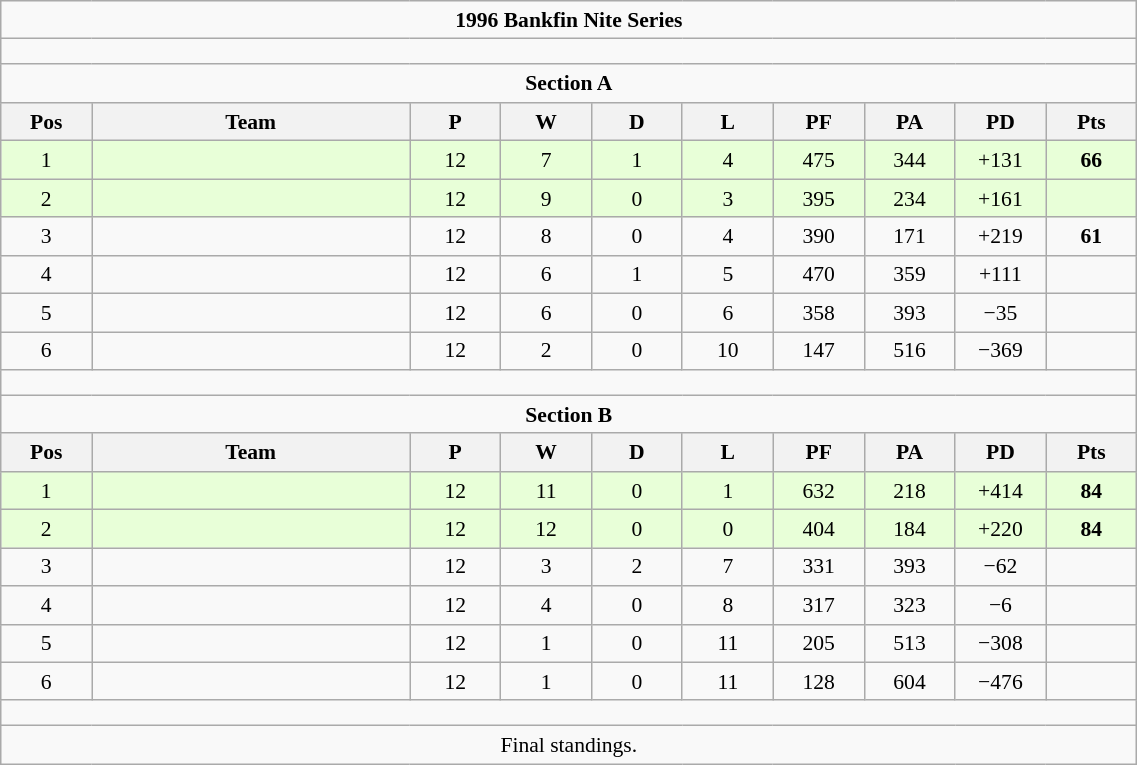<table class="wikitable" style="text-align:center; line-height:130%; font-size:90%; width:60%;">
<tr>
<td colspan="100%" cellpadding="0" cellspacing="0"><strong>1996 Bankfin Nite Series</strong></td>
</tr>
<tr>
<td colspan="100%" cellpadding="0" cellspacing="0" style="height: 10px;"></td>
</tr>
<tr>
<td colspan="100%" cellpadding="0" cellspacing="0"><strong>Section A</strong></td>
</tr>
<tr>
<th style="width:8%;">Pos</th>
<th style="width:28%;">Team</th>
<th style="width:8%;">P</th>
<th style="width:8%;">W</th>
<th style="width:8%;">D</th>
<th style="width:8%;">L</th>
<th style="width:8%;">PF</th>
<th style="width:8%;">PA</th>
<th style="width:8%;">PD</th>
<th style="width:8%;">Pts<br></th>
</tr>
<tr style="background:#E8FFD8;">
<td>1</td>
<td style="text-align:left;"></td>
<td>12</td>
<td>7</td>
<td>1</td>
<td>4</td>
<td>475</td>
<td>344</td>
<td>+131</td>
<td><strong>66</strong></td>
</tr>
<tr style="background:#E8FFD8;">
<td>2</td>
<td style="text-align:left;"></td>
<td>12</td>
<td>9</td>
<td>0</td>
<td>3</td>
<td>395</td>
<td>234</td>
<td>+161</td>
<td></td>
</tr>
<tr>
<td>3</td>
<td style="text-align:left;"></td>
<td>12</td>
<td>8</td>
<td>0</td>
<td>4</td>
<td>390</td>
<td>171</td>
<td>+219</td>
<td><strong>61</strong></td>
</tr>
<tr>
<td>4</td>
<td style="text-align:left;"></td>
<td>12</td>
<td>6</td>
<td>1</td>
<td>5</td>
<td>470</td>
<td>359</td>
<td>+111</td>
<td></td>
</tr>
<tr>
<td>5</td>
<td style="text-align:left;"></td>
<td>12</td>
<td>6</td>
<td>0</td>
<td>6</td>
<td>358</td>
<td>393</td>
<td>−35</td>
<td></td>
</tr>
<tr>
<td>6</td>
<td style="text-align:left;"></td>
<td>12</td>
<td>2</td>
<td>0</td>
<td>10</td>
<td>147</td>
<td>516</td>
<td>−369</td>
<td></td>
</tr>
<tr>
<td colspan="15" cellpadding="0" cellspacing="0" style="height: 10px;"></td>
</tr>
<tr>
<td colspan="15" cellpadding="0" cellspacing="0"><strong>Section B</strong></td>
</tr>
<tr>
<th style="width:8%;">Pos</th>
<th style="width:28%;">Team</th>
<th style="width:8%;">P</th>
<th style="width:8%;">W</th>
<th style="width:8%;">D</th>
<th style="width:8%;">L</th>
<th style="width:8%;">PF</th>
<th style="width:8%;">PA</th>
<th style="width:8%;">PD</th>
<th style="width:8%;">Pts<br></th>
</tr>
<tr style="background:#E8FFD8;">
<td>1</td>
<td style="text-align:left;"></td>
<td>12</td>
<td>11</td>
<td>0</td>
<td>1</td>
<td>632</td>
<td>218</td>
<td>+414</td>
<td><strong>84</strong></td>
</tr>
<tr style="background:#E8FFD8;">
<td>2</td>
<td style="text-align:left;"></td>
<td>12</td>
<td>12</td>
<td>0</td>
<td>0</td>
<td>404</td>
<td>184</td>
<td>+220</td>
<td><strong>84</strong></td>
</tr>
<tr>
<td>3</td>
<td style="text-align:left;"></td>
<td>12</td>
<td>3</td>
<td>2</td>
<td>7</td>
<td>331</td>
<td>393</td>
<td>−62</td>
<td></td>
</tr>
<tr>
<td>4</td>
<td style="text-align:left;"></td>
<td>12</td>
<td>4</td>
<td>0</td>
<td>8</td>
<td>317</td>
<td>323</td>
<td>−6</td>
<td></td>
</tr>
<tr>
<td>5</td>
<td style="text-align:left;"></td>
<td>12</td>
<td>1</td>
<td>0</td>
<td>11</td>
<td>205</td>
<td>513</td>
<td>−308</td>
<td></td>
</tr>
<tr>
<td>6</td>
<td style="text-align:left;"></td>
<td>12</td>
<td>1</td>
<td>0</td>
<td>11</td>
<td>128</td>
<td>604</td>
<td>−476</td>
<td></td>
</tr>
<tr>
<td colspan="100%" cellpadding="0" cellspacing="0" style="height: 10px;"></td>
</tr>
<tr>
<td colspan="100%" cellpadding="0" cellspacing="0">Final standings.</td>
</tr>
</table>
